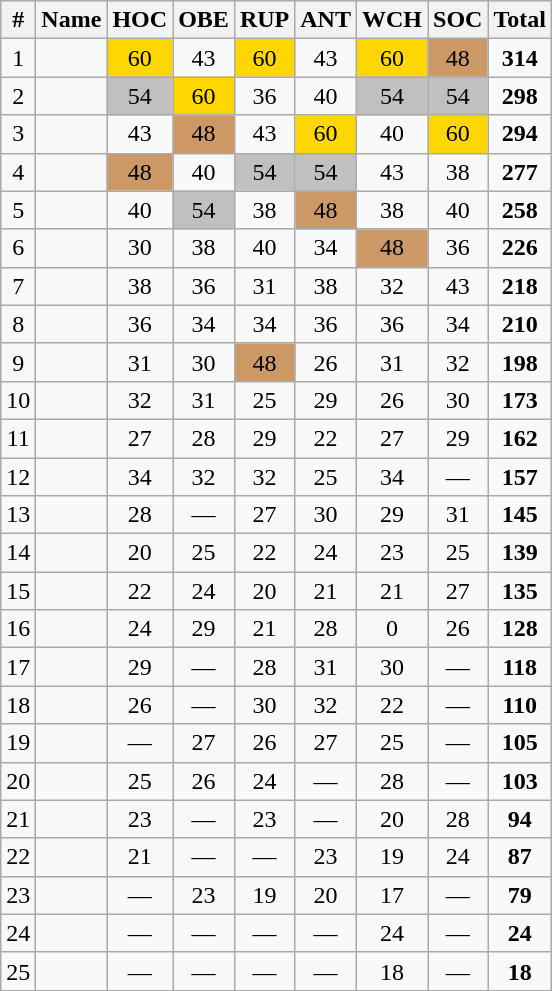<table class="wikitable sortable" style="text-align:center;">
<tr>
<th>#</th>
<th>Name</th>
<th>HOC</th>
<th>OBE</th>
<th>RUP</th>
<th>ANT</th>
<th>WCH</th>
<th>SOC</th>
<th>Total</th>
</tr>
<tr>
<td>1</td>
<td align="left"></td>
<td bgcolor="gold">60</td>
<td>43</td>
<td bgcolor="gold">60</td>
<td>43</td>
<td bgcolor="gold">60</td>
<td bgcolor="CC9966">48</td>
<td><strong>314</strong></td>
</tr>
<tr>
<td>2</td>
<td align="left"></td>
<td bgcolor="silver">54</td>
<td bgcolor="gold">60</td>
<td>36</td>
<td>40</td>
<td bgcolor="silver">54</td>
<td bgcolor="silver">54</td>
<td><strong>298</strong></td>
</tr>
<tr>
<td>3</td>
<td align="left"></td>
<td>43</td>
<td bgcolor="CC9966">48</td>
<td>43</td>
<td bgcolor="gold">60</td>
<td>40</td>
<td bgcolor="gold">60</td>
<td><strong>294</strong></td>
</tr>
<tr>
<td>4</td>
<td align="left"></td>
<td bgcolor="CC9966">48</td>
<td>40</td>
<td bgcolor="silver">54</td>
<td bgcolor="silver">54</td>
<td>43</td>
<td>38</td>
<td><strong>277</strong></td>
</tr>
<tr>
<td>5</td>
<td align="left"></td>
<td>40</td>
<td bgcolor="silver">54</td>
<td>38</td>
<td bgcolor="CC9966">48</td>
<td>38</td>
<td>40</td>
<td><strong>258</strong></td>
</tr>
<tr>
<td>6</td>
<td align="left"></td>
<td>30</td>
<td>38</td>
<td>40</td>
<td>34</td>
<td bgcolor="CC9966">48</td>
<td>36</td>
<td><strong>226</strong></td>
</tr>
<tr>
<td>7</td>
<td align="left"></td>
<td>38</td>
<td>36</td>
<td>31</td>
<td>38</td>
<td>32</td>
<td>43</td>
<td><strong>218</strong></td>
</tr>
<tr>
<td>8</td>
<td align="left"></td>
<td>36</td>
<td>34</td>
<td>34</td>
<td>36</td>
<td>36</td>
<td>34</td>
<td><strong>210</strong></td>
</tr>
<tr>
<td>9</td>
<td align="left"></td>
<td>31</td>
<td>30</td>
<td bgcolor="CC9966">48</td>
<td>26</td>
<td>31</td>
<td>32</td>
<td><strong>198</strong></td>
</tr>
<tr>
<td>10</td>
<td align="left"></td>
<td>32</td>
<td>31</td>
<td>25</td>
<td>29</td>
<td>26</td>
<td>30</td>
<td><strong>173</strong></td>
</tr>
<tr>
<td>11</td>
<td align="left"></td>
<td>27</td>
<td>28</td>
<td>29</td>
<td>22</td>
<td>27</td>
<td>29</td>
<td><strong>162</strong></td>
</tr>
<tr>
<td>12</td>
<td align="left"></td>
<td>34</td>
<td>32</td>
<td>32</td>
<td>25</td>
<td>34</td>
<td>—</td>
<td><strong>157</strong></td>
</tr>
<tr>
<td>13</td>
<td align="left"></td>
<td>28</td>
<td>—</td>
<td>27</td>
<td>30</td>
<td>29</td>
<td>31</td>
<td><strong>145</strong></td>
</tr>
<tr>
<td>14</td>
<td align="left"></td>
<td>20</td>
<td>25</td>
<td>22</td>
<td>24</td>
<td>23</td>
<td>25</td>
<td><strong>139</strong></td>
</tr>
<tr>
<td>15</td>
<td align="left"></td>
<td>22</td>
<td>24</td>
<td>20</td>
<td>21</td>
<td>21</td>
<td>27</td>
<td><strong>135</strong></td>
</tr>
<tr>
<td>16</td>
<td align="left"></td>
<td>24</td>
<td>29</td>
<td>21</td>
<td>28</td>
<td>0</td>
<td>26</td>
<td><strong>128</strong></td>
</tr>
<tr>
<td>17</td>
<td align="left"></td>
<td>29</td>
<td>—</td>
<td>28</td>
<td>31</td>
<td>30</td>
<td>—</td>
<td><strong>118</strong></td>
</tr>
<tr>
<td>18</td>
<td align="left"></td>
<td>26</td>
<td>—</td>
<td>30</td>
<td>32</td>
<td>22</td>
<td>—</td>
<td><strong>110</strong></td>
</tr>
<tr>
<td>19</td>
<td align="left"></td>
<td>—</td>
<td>27</td>
<td>26</td>
<td>27</td>
<td>25</td>
<td>—</td>
<td><strong>105</strong></td>
</tr>
<tr>
<td>20</td>
<td align="left"></td>
<td>25</td>
<td>26</td>
<td>24</td>
<td>—</td>
<td>28</td>
<td>—</td>
<td><strong>103</strong></td>
</tr>
<tr>
<td>21</td>
<td align="left"></td>
<td>23</td>
<td>—</td>
<td>23</td>
<td>—</td>
<td>20</td>
<td>28</td>
<td><strong>94</strong></td>
</tr>
<tr>
<td>22</td>
<td align="left"></td>
<td>21</td>
<td>—</td>
<td>—</td>
<td>23</td>
<td>19</td>
<td>24</td>
<td><strong>87</strong></td>
</tr>
<tr>
<td>23</td>
<td align="left"></td>
<td>—</td>
<td>23</td>
<td>19</td>
<td>20</td>
<td>17</td>
<td>—</td>
<td><strong>79</strong></td>
</tr>
<tr>
<td>24</td>
<td align="left"></td>
<td>—</td>
<td>—</td>
<td>—</td>
<td>—</td>
<td>24</td>
<td>—</td>
<td><strong>24</strong></td>
</tr>
<tr>
<td>25</td>
<td align="left"></td>
<td>—</td>
<td>—</td>
<td>—</td>
<td>—</td>
<td>18</td>
<td>—</td>
<td><strong>18</strong></td>
</tr>
</table>
